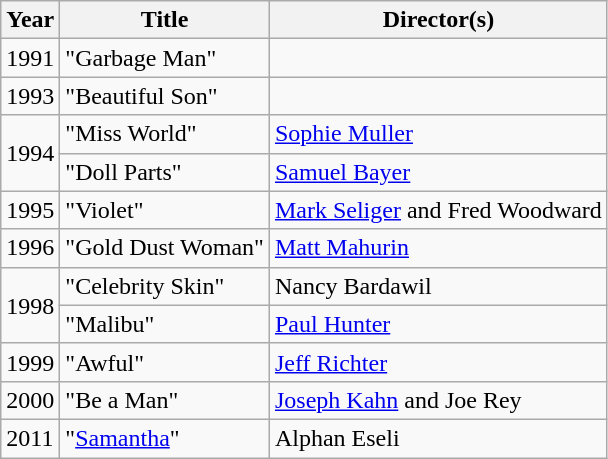<table class="wikitable">
<tr>
<th>Year</th>
<th>Title</th>
<th>Director(s)</th>
</tr>
<tr>
<td>1991</td>
<td>"Garbage Man"</td>
<td></td>
</tr>
<tr>
<td>1993</td>
<td>"Beautiful Son"</td>
<td></td>
</tr>
<tr>
<td rowspan="2">1994</td>
<td>"Miss World"</td>
<td><a href='#'>Sophie Muller</a></td>
</tr>
<tr>
<td>"Doll Parts"</td>
<td><a href='#'>Samuel Bayer</a></td>
</tr>
<tr>
<td>1995</td>
<td>"Violet"</td>
<td><a href='#'>Mark Seliger</a> and Fred Woodward</td>
</tr>
<tr>
<td>1996</td>
<td>"Gold Dust Woman"</td>
<td><a href='#'>Matt Mahurin</a></td>
</tr>
<tr>
<td rowspan="2">1998</td>
<td>"Celebrity Skin"</td>
<td>Nancy Bardawil</td>
</tr>
<tr>
<td>"Malibu"</td>
<td><a href='#'>Paul Hunter</a></td>
</tr>
<tr>
<td>1999</td>
<td>"Awful"</td>
<td><a href='#'>Jeff Richter</a></td>
</tr>
<tr>
<td>2000</td>
<td>"Be a Man"</td>
<td><a href='#'>Joseph Kahn</a> and Joe Rey</td>
</tr>
<tr>
<td>2011</td>
<td>"<a href='#'>Samantha</a>"</td>
<td>Alphan Eseli</td>
</tr>
</table>
